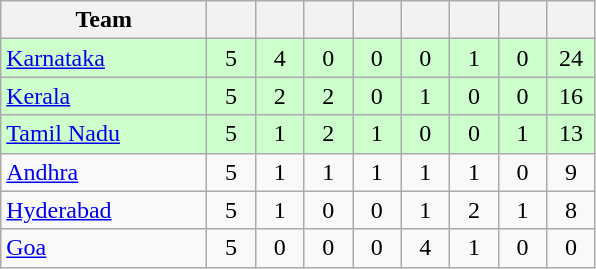<table class="wikitable" style="text-align:center">
<tr>
<th style="width:130px">Team</th>
<th style="width:25px"></th>
<th style="width:25px"></th>
<th style="width:25px"></th>
<th style="width:25px"></th>
<th style="width:25px"></th>
<th style="width:25px"></th>
<th style="width:25px"></th>
<th style="width:25px"></th>
</tr>
<tr style="background:#cfc;">
<td style="text-align:left"><a href='#'>Karnataka</a></td>
<td>5</td>
<td>4</td>
<td>0</td>
<td>0</td>
<td>0</td>
<td>1</td>
<td>0</td>
<td>24</td>
</tr>
<tr style="background:#cfc;">
<td style="text-align:left"><a href='#'>Kerala</a></td>
<td>5</td>
<td>2</td>
<td>2</td>
<td>0</td>
<td>1</td>
<td>0</td>
<td>0</td>
<td>16</td>
</tr>
<tr style="background:#cfc;">
<td style="text-align:left"><a href='#'>Tamil Nadu</a></td>
<td>5</td>
<td>1</td>
<td>2</td>
<td>1</td>
<td>0</td>
<td>0</td>
<td>1</td>
<td>13</td>
</tr>
<tr>
<td style="text-align:left"><a href='#'>Andhra</a></td>
<td>5</td>
<td>1</td>
<td>1</td>
<td>1</td>
<td>1</td>
<td>1</td>
<td>0</td>
<td>9</td>
</tr>
<tr>
<td style="text-align:left"><a href='#'>Hyderabad</a></td>
<td>5</td>
<td>1</td>
<td>0</td>
<td>0</td>
<td>1</td>
<td>2</td>
<td>1</td>
<td>8</td>
</tr>
<tr>
<td style="text-align:left"><a href='#'>Goa</a></td>
<td>5</td>
<td>0</td>
<td>0</td>
<td>0</td>
<td>4</td>
<td>1</td>
<td>0</td>
<td>0</td>
</tr>
</table>
